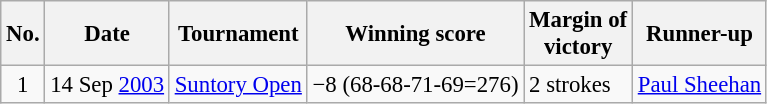<table class="wikitable" style="font-size:95%;">
<tr>
<th>No.</th>
<th>Date</th>
<th>Tournament</th>
<th>Winning score</th>
<th>Margin of<br> victory</th>
<th>Runner-up</th>
</tr>
<tr>
<td align=center>1</td>
<td align=right>14 Sep <a href='#'>2003</a></td>
<td><a href='#'>Suntory Open</a></td>
<td>−8 (68-68-71-69=276)</td>
<td>2 strokes</td>
<td> <a href='#'>Paul Sheehan</a></td>
</tr>
</table>
